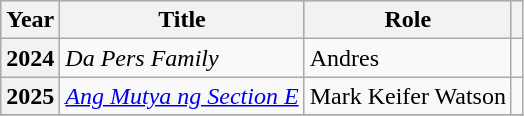<table class="wikitable sortable plainrowheaders">
<tr style="background:#ccc; text-align:center;">
<th scope="col">Year</th>
<th scope="col">Title</th>
<th scope="col">Role</th>
<th scope="col" class="unsortable"></th>
</tr>
<tr>
<th scope="row">2024</th>
<td><em>Da Pers Family</em></td>
<td>Andres</td>
<td></td>
</tr>
<tr>
<th scope="row">2025</th>
<td><em><a href='#'>Ang Mutya ng Section E</a></em></td>
<td>Mark Keifer Watson</td>
<td></td>
</tr>
<tr>
</tr>
</table>
